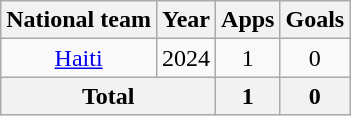<table class="wikitable" style="text-align:center">
<tr>
<th>National team</th>
<th>Year</th>
<th>Apps</th>
<th>Goals</th>
</tr>
<tr>
<td rowspan="1"><a href='#'>Haiti</a></td>
<td>2024</td>
<td>1</td>
<td>0</td>
</tr>
<tr>
<th colspan="2">Total</th>
<th>1</th>
<th>0</th>
</tr>
</table>
